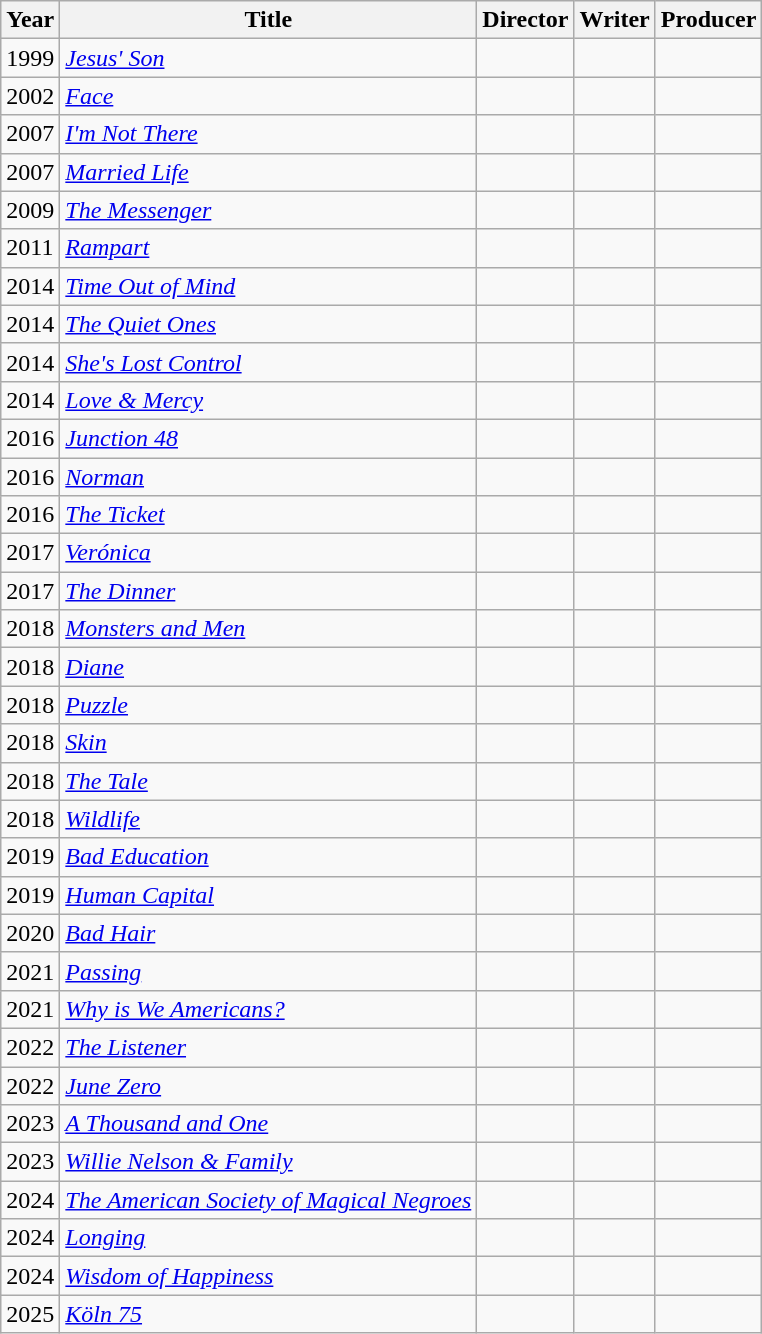<table class="wikitable plainrowheaders sortable">
<tr>
<th>Year</th>
<th>Title</th>
<th>Director</th>
<th>Writer</th>
<th>Producer</th>
</tr>
<tr>
<td>1999</td>
<td><em><a href='#'>Jesus' Son</a></em></td>
<td></td>
<td></td>
<td></td>
</tr>
<tr>
<td>2002</td>
<td><em><a href='#'>Face</a></em></td>
<td></td>
<td></td>
<td></td>
</tr>
<tr>
<td>2007</td>
<td><em><a href='#'>I'm Not There</a></em></td>
<td></td>
<td></td>
<td></td>
</tr>
<tr>
<td>2007</td>
<td><em><a href='#'>Married Life</a></em></td>
<td></td>
<td></td>
<td></td>
</tr>
<tr>
<td>2009</td>
<td><em><a href='#'>The Messenger</a></em></td>
<td></td>
<td></td>
<td></td>
</tr>
<tr>
<td>2011</td>
<td><em><a href='#'>Rampart</a></em></td>
<td></td>
<td></td>
<td></td>
</tr>
<tr>
<td>2014</td>
<td><em><a href='#'>Time Out of Mind</a></em></td>
<td></td>
<td></td>
<td></td>
</tr>
<tr>
<td>2014</td>
<td><em><a href='#'>The Quiet Ones</a></em></td>
<td></td>
<td></td>
<td></td>
</tr>
<tr>
<td>2014</td>
<td><em><a href='#'>She's Lost Control</a></em></td>
<td></td>
<td></td>
<td></td>
</tr>
<tr>
<td>2014</td>
<td><em><a href='#'>Love & Mercy</a></em></td>
<td></td>
<td></td>
<td></td>
</tr>
<tr>
<td>2016</td>
<td><em><a href='#'>Junction 48</a></em></td>
<td></td>
<td></td>
<td></td>
</tr>
<tr>
<td>2016</td>
<td><em><a href='#'>Norman</a></em></td>
<td></td>
<td></td>
<td></td>
</tr>
<tr>
<td>2016</td>
<td><em><a href='#'>The Ticket</a></em></td>
<td></td>
<td></td>
<td></td>
</tr>
<tr>
<td>2017</td>
<td><em><a href='#'>Verónica</a></em></td>
<td></td>
<td></td>
<td></td>
</tr>
<tr>
<td>2017</td>
<td><em><a href='#'>The Dinner</a></em></td>
<td></td>
<td></td>
<td></td>
</tr>
<tr>
<td>2018</td>
<td><em><a href='#'>Monsters and Men</a></em></td>
<td></td>
<td></td>
<td></td>
</tr>
<tr>
<td>2018</td>
<td><em><a href='#'>Diane</a></em></td>
<td></td>
<td></td>
<td></td>
</tr>
<tr>
<td>2018</td>
<td><em><a href='#'>Puzzle</a></em></td>
<td></td>
<td></td>
<td></td>
</tr>
<tr>
<td>2018</td>
<td><em><a href='#'>Skin</a></em></td>
<td></td>
<td></td>
<td></td>
</tr>
<tr>
<td>2018</td>
<td><em><a href='#'>The Tale</a></em></td>
<td></td>
<td></td>
<td></td>
</tr>
<tr>
<td>2018</td>
<td><em><a href='#'>Wildlife</a></em></td>
<td></td>
<td></td>
<td></td>
</tr>
<tr>
<td>2019</td>
<td><em><a href='#'>Bad Education</a></em></td>
<td></td>
<td></td>
<td></td>
</tr>
<tr>
<td>2019</td>
<td><em><a href='#'>Human Capital</a></em></td>
<td></td>
<td></td>
<td></td>
</tr>
<tr>
<td>2020</td>
<td><em><a href='#'>Bad Hair</a></em></td>
<td></td>
<td></td>
<td></td>
</tr>
<tr>
<td>2021</td>
<td><em><a href='#'>Passing</a></em></td>
<td></td>
<td></td>
<td></td>
</tr>
<tr>
<td>2021</td>
<td><em><a href='#'>Why is We Americans?</a></em></td>
<td></td>
<td></td>
<td></td>
</tr>
<tr>
<td>2022</td>
<td><em><a href='#'>The Listener</a></em></td>
<td></td>
<td></td>
<td></td>
</tr>
<tr>
<td>2022</td>
<td><em><a href='#'>June Zero</a></em></td>
<td></td>
<td></td>
<td></td>
</tr>
<tr>
<td>2023</td>
<td><em><a href='#'>A Thousand and One</a></em></td>
<td></td>
<td></td>
<td></td>
</tr>
<tr>
<td>2023</td>
<td><em><a href='#'>Willie Nelson & Family</a></em></td>
<td></td>
<td></td>
<td></td>
</tr>
<tr>
<td>2024</td>
<td><em><a href='#'>The American Society of Magical Negroes</a></em></td>
<td></td>
<td></td>
<td></td>
</tr>
<tr>
<td>2024</td>
<td><em><a href='#'>Longing</a></em></td>
<td></td>
<td></td>
<td></td>
</tr>
<tr>
<td>2024</td>
<td><em><a href='#'>Wisdom of Happiness</a></em></td>
<td></td>
<td></td>
<td></td>
</tr>
<tr>
<td>2025</td>
<td><em><a href='#'>Köln 75</a></em></td>
<td></td>
<td></td>
<td></td>
</tr>
</table>
